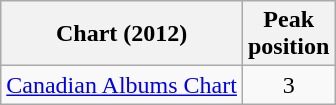<table class="wikitable">
<tr>
<th>Chart (2012)</th>
<th>Peak<br>position</th>
</tr>
<tr>
<td><a href='#'>Canadian Albums Chart</a></td>
<td align="center">3</td>
</tr>
</table>
